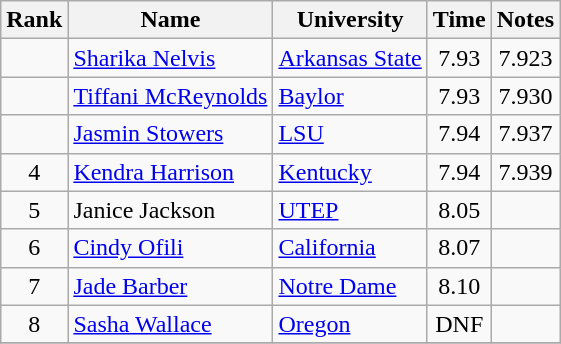<table class="wikitable sortable" style="text-align:center">
<tr>
<th>Rank</th>
<th>Name</th>
<th>University</th>
<th>Time</th>
<th>Notes</th>
</tr>
<tr>
<td></td>
<td align=left><a href='#'>Sharika Nelvis</a></td>
<td align=left><a href='#'>Arkansas State</a></td>
<td>7.93</td>
<td>7.923</td>
</tr>
<tr>
<td></td>
<td align=left><a href='#'>Tiffani McReynolds</a></td>
<td align=left><a href='#'>Baylor</a></td>
<td>7.93</td>
<td>7.930</td>
</tr>
<tr>
<td></td>
<td align=left><a href='#'>Jasmin Stowers</a></td>
<td align=left><a href='#'>LSU</a></td>
<td>7.94</td>
<td>7.937</td>
</tr>
<tr>
<td>4</td>
<td align=left><a href='#'>Kendra Harrison</a></td>
<td align=left><a href='#'>Kentucky</a></td>
<td>7.94</td>
<td>7.939</td>
</tr>
<tr>
<td>5</td>
<td align=left>Janice Jackson</td>
<td align=left><a href='#'>UTEP</a></td>
<td>8.05</td>
<td></td>
</tr>
<tr>
<td>6</td>
<td align=left><a href='#'>Cindy Ofili</a></td>
<td align=left><a href='#'>California</a></td>
<td>8.07</td>
<td></td>
</tr>
<tr>
<td>7</td>
<td align=left><a href='#'>Jade Barber</a></td>
<td align=left><a href='#'>Notre Dame</a></td>
<td>8.10</td>
<td></td>
</tr>
<tr>
<td>8</td>
<td align=left><a href='#'>Sasha Wallace</a></td>
<td align=left><a href='#'>Oregon</a></td>
<td>DNF</td>
<td></td>
</tr>
<tr>
</tr>
</table>
